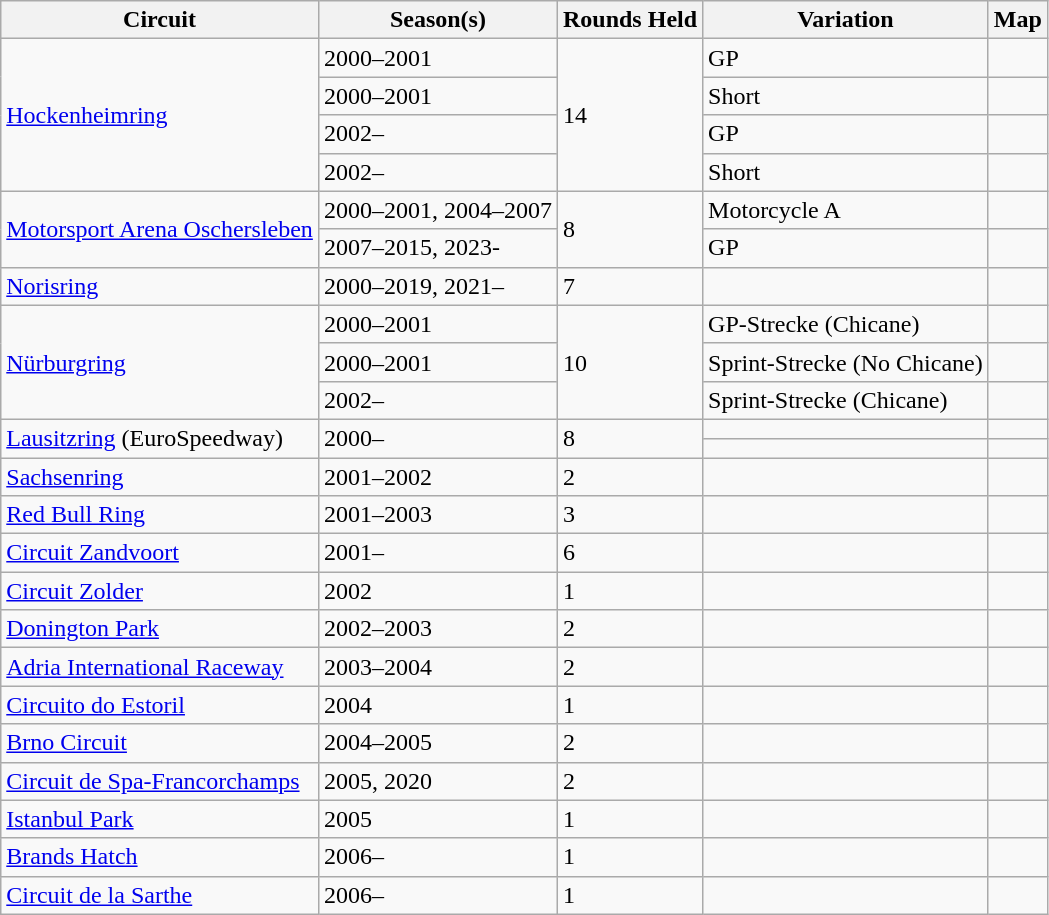<table class="wikitable">
<tr>
<th>Circuit</th>
<th>Season(s)</th>
<th>Rounds Held</th>
<th>Variation</th>
<th>Map</th>
</tr>
<tr>
<td rowspan="4"> <a href='#'>Hockenheimring</a></td>
<td>2000–2001</td>
<td rowspan="4">14</td>
<td>GP</td>
<td></td>
</tr>
<tr>
<td>2000–2001</td>
<td>Short</td>
<td></td>
</tr>
<tr>
<td>2002–</td>
<td>GP</td>
<td></td>
</tr>
<tr>
<td>2002–</td>
<td>Short</td>
<td></td>
</tr>
<tr>
<td rowspan="2"> <a href='#'>Motorsport Arena Oschersleben</a></td>
<td>2000–2001, 2004–2007</td>
<td rowspan="2">8</td>
<td>Motorcycle A</td>
<td></td>
</tr>
<tr>
<td>2007–2015, 2023-</td>
<td>GP</td>
<td></td>
</tr>
<tr>
<td> <a href='#'>Norisring</a></td>
<td>2000–2019, 2021–</td>
<td>7</td>
<td></td>
<td></td>
</tr>
<tr>
<td rowspan="3"> <a href='#'>Nürburgring</a></td>
<td>2000–2001</td>
<td rowspan="3">10</td>
<td>GP-Strecke (Chicane)</td>
<td></td>
</tr>
<tr>
<td>2000–2001</td>
<td>Sprint-Strecke (No Chicane)</td>
<td></td>
</tr>
<tr>
<td>2002–</td>
<td>Sprint-Strecke (Chicane)</td>
<td></td>
</tr>
<tr>
<td rowspan="2"> <a href='#'>Lausitzring</a> (EuroSpeedway)</td>
<td rowspan="2">2000–</td>
<td rowspan="2">8</td>
<td></td>
<td></td>
</tr>
<tr>
<td></td>
<td></td>
</tr>
<tr>
<td> <a href='#'>Sachsenring</a></td>
<td>2001–2002</td>
<td>2</td>
<td></td>
<td></td>
</tr>
<tr>
<td> <a href='#'>Red Bull Ring</a></td>
<td>2001–2003</td>
<td>3</td>
<td></td>
<td></td>
</tr>
<tr>
<td> <a href='#'>Circuit Zandvoort</a></td>
<td>2001–</td>
<td>6</td>
<td></td>
<td></td>
</tr>
<tr>
<td> <a href='#'>Circuit Zolder</a></td>
<td>2002</td>
<td>1</td>
<td></td>
<td></td>
</tr>
<tr>
<td> <a href='#'>Donington Park</a></td>
<td>2002–2003</td>
<td>2</td>
<td></td>
<td></td>
</tr>
<tr>
<td> <a href='#'>Adria International Raceway</a></td>
<td>2003–2004</td>
<td>2</td>
<td></td>
<td></td>
</tr>
<tr>
<td> <a href='#'>Circuito do Estoril</a></td>
<td>2004</td>
<td>1</td>
<td></td>
<td></td>
</tr>
<tr>
<td> <a href='#'>Brno Circuit</a></td>
<td>2004–2005</td>
<td>2</td>
<td></td>
<td></td>
</tr>
<tr>
<td> <a href='#'>Circuit de Spa-Francorchamps</a></td>
<td>2005, 2020</td>
<td>2</td>
<td></td>
<td></td>
</tr>
<tr>
<td> <a href='#'>Istanbul Park</a></td>
<td>2005</td>
<td>1</td>
<td></td>
<td></td>
</tr>
<tr>
<td> <a href='#'>Brands Hatch</a></td>
<td>2006–</td>
<td>1</td>
<td></td>
<td></td>
</tr>
<tr>
<td> <a href='#'>Circuit de la Sarthe</a></td>
<td>2006–</td>
<td>1</td>
<td></td>
<td></td>
</tr>
</table>
